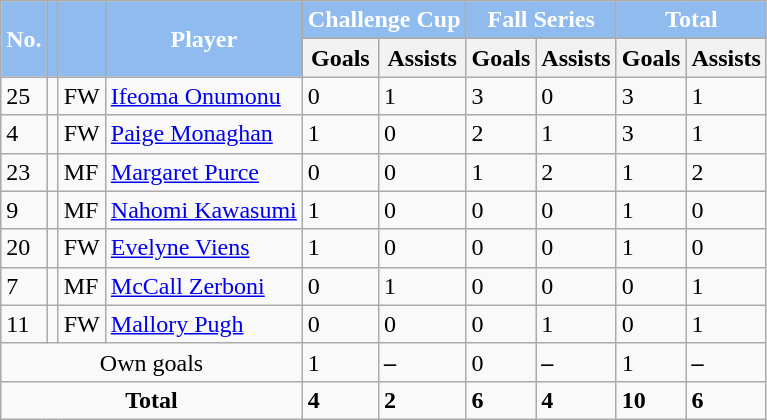<table class="wikitable sortable">
<tr>
<th rowspan="2" style="background:#90bbee; color:white;"><strong>No.</strong></th>
<th rowspan="2" style="background:#90bbee; color:white;"><strong></strong></th>
<th rowspan="2" style="background:#90bbee; color:white;"><strong></strong></th>
<th rowspan="2" style="background:#90bbee; color:white;"><strong>Player</strong></th>
<th colspan="2" style="background:#90bbee; color:white;"><strong>Challenge Cup</strong></th>
<th colspan="2" style="background:#90bbee; color:white;"><strong>Fall Series</strong></th>
<th colspan="2" style="background:#90bbee; color:white;"><strong>Total</strong></th>
</tr>
<tr>
<th><strong>Goals</strong></th>
<th><strong>Assists</strong></th>
<th><strong>Goals</strong></th>
<th><strong>Assists</strong></th>
<th><strong>Goals</strong></th>
<th><strong>Assists</strong></th>
</tr>
<tr>
<td>25</td>
<td></td>
<td>FW</td>
<td><a href='#'>Ifeoma Onumonu</a></td>
<td>0</td>
<td>1</td>
<td>3</td>
<td>0</td>
<td>3</td>
<td>1</td>
</tr>
<tr>
<td>4</td>
<td></td>
<td>FW</td>
<td><a href='#'>Paige Monaghan</a></td>
<td>1</td>
<td>0</td>
<td>2</td>
<td>1</td>
<td>3</td>
<td>1</td>
</tr>
<tr>
<td>23</td>
<td></td>
<td>MF</td>
<td><a href='#'>Margaret Purce</a></td>
<td>0</td>
<td>0</td>
<td>1</td>
<td>2</td>
<td>1</td>
<td>2</td>
</tr>
<tr>
<td>9</td>
<td></td>
<td>MF</td>
<td><a href='#'>Nahomi Kawasumi</a></td>
<td>1</td>
<td>0</td>
<td>0</td>
<td>0</td>
<td>1</td>
<td>0</td>
</tr>
<tr>
<td>20</td>
<td></td>
<td>FW</td>
<td><a href='#'>Evelyne Viens</a></td>
<td>1</td>
<td>0</td>
<td>0</td>
<td>0</td>
<td>1</td>
<td>0</td>
</tr>
<tr>
<td>7</td>
<td></td>
<td>MF</td>
<td><a href='#'>McCall Zerboni</a></td>
<td>0</td>
<td>1</td>
<td>0</td>
<td>0</td>
<td>0</td>
<td>1</td>
</tr>
<tr>
<td>11</td>
<td></td>
<td>FW</td>
<td><a href='#'>Mallory Pugh</a></td>
<td>0</td>
<td>0</td>
<td>0</td>
<td>1</td>
<td>0</td>
<td>1</td>
</tr>
<tr>
<td colspan=4 style="text-align:center;">Own goals</td>
<td>1</td>
<td><strong>–</strong></td>
<td>0</td>
<td><strong>–</strong></td>
<td>1</td>
<td><strong>–</strong></td>
</tr>
<tr>
<td colspan=4 style="text-align:center;"><strong>Total</strong></td>
<td><strong>4</strong></td>
<td><strong>2</strong></td>
<td><strong>6</strong></td>
<td><strong>4</strong></td>
<td><strong>10</strong></td>
<td><strong>6</strong></td>
</tr>
</table>
